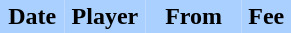<table border="0" cellspacing="0" cellpadding="2">
<tr bgcolor=AAD0FF>
<th width=20%>Date</th>
<th width=25%>Player</th>
<th width=30%>From</th>
<th width=15%>Fee</th>
</tr>
<tr>
<td></td>
<td></td>
<td></td>
</tr>
</table>
